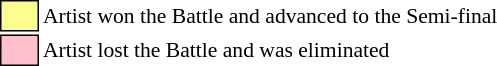<table class="toccolours" style="font-size: 90%; white-space: nowrap;">
<tr>
<td style="background:#fdfc8f; border:1px solid black;">      </td>
<td>Artist won the Battle and advanced to the Semi-final</td>
</tr>
<tr>
<td style="background:pink; border:1px solid black;">      </td>
<td>Artist lost the Battle and was eliminated</td>
</tr>
</table>
